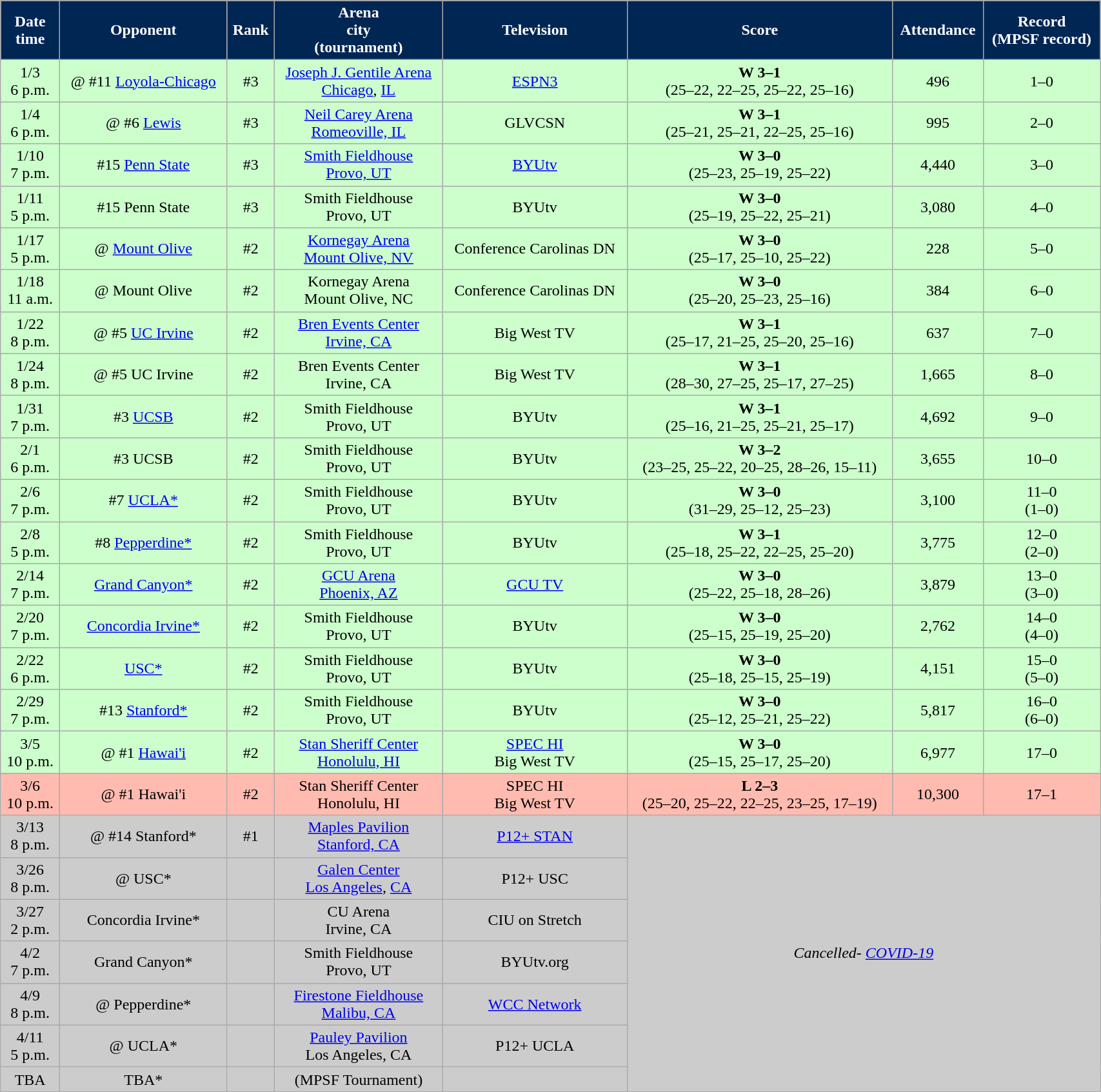<table class="wikitable sortable" style="width:90%; text-align:center;">
<tr>
<th style="background:#002654; color:#FFFFFF;" scope="col">Date<br>time</th>
<th style="background:#002654; color:#FFFFFF;" scope="col">Opponent</th>
<th style="background:#002654; color:#FFFFFF;" scope="col">Rank</th>
<th style="background:#002654; color:#FFFFFF;" scope="col">Arena<br>city<br>(tournament)</th>
<th style="background:#002654; color:#FFFFFF;" scope="col">Television</th>
<th style="background:#002654; color:#FFFFFF;" scope="col">Score</th>
<th style="background:#002654; color:#FFFFFF;" scope="col">Attendance</th>
<th style="background:#002654; color:#FFFFFF;" scope="col">Record<br>(MPSF record)</th>
</tr>
<tr bgcolor="#ccffcc">
<td>1/3<br>6 p.m.</td>
<td>@ #11 <a href='#'>Loyola-Chicago</a></td>
<td>#3</td>
<td><a href='#'>Joseph J. Gentile Arena</a><br><a href='#'>Chicago</a>, <a href='#'>IL</a></td>
<td><a href='#'>ESPN3</a></td>
<td><strong>W 3–1</strong><br>(25–22, 22–25, 25–22, 25–16)</td>
<td>496</td>
<td>1–0</td>
</tr>
<tr bgcolor="#ccffcc">
<td>1/4<br>6 p.m.</td>
<td>@ #6 <a href='#'>Lewis</a></td>
<td>#3</td>
<td><a href='#'>Neil Carey Arena</a><br><a href='#'>Romeoville, IL</a></td>
<td>GLVCSN</td>
<td><strong>W 3–1</strong><br>(25–21, 25–21, 22–25, 25–16)</td>
<td>995</td>
<td>2–0</td>
</tr>
<tr bgcolor="#ccffcc">
<td>1/10<br>7 p.m.</td>
<td>#15 <a href='#'>Penn State</a></td>
<td>#3</td>
<td><a href='#'>Smith Fieldhouse</a><br><a href='#'>Provo, UT</a></td>
<td><a href='#'>BYUtv</a></td>
<td><strong>W 3–0</strong><br>(25–23, 25–19, 25–22)</td>
<td>4,440</td>
<td>3–0</td>
</tr>
<tr bgcolor="#ccffcc">
<td>1/11<br>5 p.m.</td>
<td>#15 Penn State</td>
<td>#3</td>
<td>Smith Fieldhouse<br>Provo, UT</td>
<td>BYUtv</td>
<td><strong>W 3–0</strong><br>(25–19, 25–22, 25–21)</td>
<td>3,080</td>
<td>4–0</td>
</tr>
<tr bgcolor="#ccffcc">
<td>1/17<br>5 p.m.</td>
<td>@ <a href='#'>Mount Olive</a></td>
<td>#2</td>
<td><a href='#'>Kornegay Arena</a><br><a href='#'>Mount Olive, NV</a></td>
<td>Conference Carolinas DN</td>
<td><strong>W 3–0</strong><br>(25–17, 25–10, 25–22)</td>
<td>228</td>
<td>5–0</td>
</tr>
<tr bgcolor="#ccffcc">
<td>1/18<br>11 a.m.</td>
<td>@ Mount Olive</td>
<td>#2</td>
<td>Kornegay Arena<br>Mount Olive, NC</td>
<td>Conference Carolinas DN</td>
<td><strong>W 3–0</strong><br>(25–20, 25–23, 25–16)</td>
<td>384</td>
<td>6–0</td>
</tr>
<tr bgcolor="#ccffcc">
<td>1/22<br>8 p.m.</td>
<td>@ #5 <a href='#'>UC Irvine</a></td>
<td>#2</td>
<td><a href='#'>Bren Events Center</a><br><a href='#'>Irvine, CA</a></td>
<td>Big West TV</td>
<td><strong>W 3–1</strong><br>(25–17, 21–25, 25–20, 25–16)</td>
<td>637</td>
<td>7–0</td>
</tr>
<tr bgcolor="#ccffcc">
<td>1/24<br>8 p.m.</td>
<td>@ #5 UC Irvine</td>
<td>#2</td>
<td>Bren Events Center<br>Irvine, CA</td>
<td>Big West TV</td>
<td><strong>W 3–1</strong><br>(28–30, 27–25, 25–17, 27–25)</td>
<td>1,665</td>
<td>8–0</td>
</tr>
<tr bgcolor="#ccffcc">
<td>1/31<br>7 p.m.</td>
<td>#3 <a href='#'>UCSB</a></td>
<td>#2</td>
<td>Smith Fieldhouse<br>Provo, UT</td>
<td>BYUtv</td>
<td><strong>W 3–1</strong><br>(25–16, 21–25, 25–21, 25–17)</td>
<td>4,692</td>
<td>9–0</td>
</tr>
<tr bgcolor="#ccffcc">
<td>2/1<br>6 p.m.</td>
<td>#3 UCSB</td>
<td>#2</td>
<td>Smith Fieldhouse<br>Provo, UT</td>
<td>BYUtv</td>
<td><strong>W 3–2</strong><br>(23–25, 25–22, 20–25, 28–26, 15–11)</td>
<td>3,655</td>
<td>10–0</td>
</tr>
<tr bgcolor="#ccffcc">
<td>2/6<br>7 p.m.</td>
<td>#7 <a href='#'>UCLA*</a></td>
<td>#2</td>
<td>Smith Fieldhouse<br>Provo, UT</td>
<td>BYUtv</td>
<td><strong>W 3–0</strong><br>(31–29, 25–12, 25–23)</td>
<td>3,100</td>
<td>11–0<br>(1–0)</td>
</tr>
<tr bgcolor="#ccffcc">
<td>2/8<br>5 p.m.</td>
<td>#8 <a href='#'>Pepperdine*</a></td>
<td>#2</td>
<td>Smith Fieldhouse<br>Provo, UT</td>
<td>BYUtv</td>
<td><strong>W 3–1</strong><br>(25–18, 25–22, 22–25, 25–20)</td>
<td>3,775</td>
<td>12–0<br>(2–0)</td>
</tr>
<tr bgcolor="#ccffcc">
<td>2/14<br>7 p.m.</td>
<td><a href='#'>Grand Canyon*</a></td>
<td>#2</td>
<td><a href='#'>GCU Arena</a><br><a href='#'>Phoenix, AZ</a></td>
<td><a href='#'>GCU TV</a></td>
<td><strong>W 3–0</strong><br>(25–22, 25–18, 28–26)</td>
<td>3,879</td>
<td>13–0<br>(3–0)</td>
</tr>
<tr bgcolor="#ccffcc">
<td>2/20<br>7 p.m.</td>
<td><a href='#'>Concordia Irvine*</a></td>
<td>#2</td>
<td>Smith Fieldhouse<br>Provo, UT</td>
<td>BYUtv</td>
<td><strong>W 3–0</strong><br>(25–15, 25–19, 25–20)</td>
<td>2,762</td>
<td>14–0<br>(4–0)</td>
</tr>
<tr bgcolor="#ccffcc">
<td>2/22<br>6 p.m.</td>
<td><a href='#'>USC*</a></td>
<td>#2</td>
<td>Smith Fieldhouse<br>Provo, UT</td>
<td>BYUtv</td>
<td><strong>W 3–0</strong><br>(25–18, 25–15, 25–19)</td>
<td>4,151</td>
<td>15–0<br>(5–0)</td>
</tr>
<tr bgcolor="#ccffcc">
<td>2/29<br>7 p.m.</td>
<td>#13 <a href='#'>Stanford*</a></td>
<td>#2</td>
<td>Smith Fieldhouse<br>Provo, UT</td>
<td>BYUtv</td>
<td><strong>W 3–0</strong><br>(25–12, 25–21, 25–22)</td>
<td>5,817</td>
<td>16–0<br>(6–0)</td>
</tr>
<tr bgcolor="#ccffcc">
<td>3/5<br>10 p.m.</td>
<td>@ #1 <a href='#'>Hawai'i</a></td>
<td>#2</td>
<td><a href='#'>Stan Sheriff Center</a><br><a href='#'>Honolulu, HI</a></td>
<td><a href='#'>SPEC HI</a><br>Big West TV</td>
<td><strong>W 3–0</strong><br>(25–15, 25–17, 25–20)</td>
<td>6,977</td>
<td>17–0</td>
</tr>
<tr bgcolor="#ffbbb">
<td>3/6<br>10 p.m.</td>
<td>@ #1 Hawai'i</td>
<td>#2</td>
<td>Stan Sheriff Center<br>Honolulu, HI</td>
<td>SPEC HI<br>Big West TV</td>
<td><strong>L 2–3</strong><br>(25–20, 25–22, 22–25, 23–25, 17–19)</td>
<td>10,300</td>
<td>17–1</td>
</tr>
<tr bgcolor="CCCCCC">
<td>3/13<br>8 p.m.</td>
<td>@ #14 Stanford*</td>
<td>#1</td>
<td><a href='#'>Maples Pavilion</a><br><a href='#'>Stanford, CA</a></td>
<td><a href='#'>P12+ STAN</a></td>
<td rowspan="7" colspan=3><em>Cancelled- <a href='#'>COVID-19</a></em></td>
</tr>
<tr bgcolor="CCCCCC">
<td>3/26<br>8 p.m.</td>
<td>@ USC*</td>
<td></td>
<td><a href='#'>Galen Center</a><br><a href='#'>Los Angeles</a>, <a href='#'>CA</a></td>
<td>P12+ USC</td>
</tr>
<tr bgcolor="CCCCCC">
<td>3/27<br>2 p.m.</td>
<td>Concordia Irvine*</td>
<td></td>
<td>CU Arena<br>Irvine, CA</td>
<td>CIU on Stretch</td>
</tr>
<tr bgcolor="CCCCCC">
<td>4/2<br>7 p.m.</td>
<td>Grand Canyon*</td>
<td></td>
<td>Smith Fieldhouse<br>Provo, UT</td>
<td>BYUtv.org</td>
</tr>
<tr bgcolor="CCCCCC">
<td>4/9<br>8 p.m.</td>
<td>@ Pepperdine*</td>
<td></td>
<td><a href='#'>Firestone Fieldhouse</a><br><a href='#'>Malibu, CA</a></td>
<td><a href='#'>WCC Network</a></td>
</tr>
<tr bgcolor="CCCCCC">
<td>4/11<br>5 p.m.</td>
<td>@ UCLA*</td>
<td></td>
<td><a href='#'>Pauley Pavilion</a><br>Los Angeles, CA</td>
<td>P12+ UCLA</td>
</tr>
<tr bgcolor="CCCCCC">
<td>TBA</td>
<td>TBA*</td>
<td></td>
<td>(MPSF Tournament)</td>
<td></td>
</tr>
<tr>
</tr>
</table>
